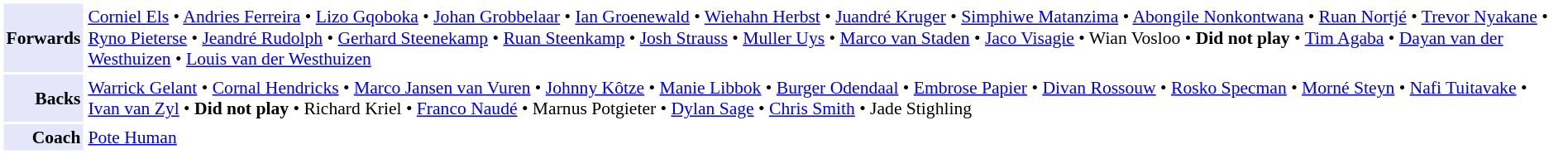<table cellpadding="2" style="border: 1px solid white; font-size:90%;">
<tr>
<td style="text-align:right;" bgcolor="lavender"><strong>Forwards</strong></td>
<td style="text-align:left;"><a href='#'>Corniel Els</a> • <a href='#'>Andries Ferreira</a> • <a href='#'>Lizo Gqoboka</a> • <a href='#'>Johan Grobbelaar</a> • <a href='#'>Ian Groenewald</a> • <a href='#'>Wiehahn Herbst</a> • <a href='#'>Juandré Kruger</a> • <a href='#'>Simphiwe Matanzima</a> • <a href='#'>Abongile Nonkontwana</a> • <a href='#'>Ruan Nortjé</a> • <a href='#'>Trevor Nyakane</a> • <a href='#'>Ryno Pieterse</a> • <a href='#'>Jeandré Rudolph</a> • <a href='#'>Gerhard Steenekamp</a> • <a href='#'>Ruan Steenkamp</a> • <a href='#'>Josh Strauss</a> • <a href='#'>Muller Uys</a>  • <a href='#'>Marco van Staden</a> • <a href='#'>Jaco Visagie</a> • Wian Vosloo • <strong>Did not play</strong> • <a href='#'>Tim Agaba</a> • <a href='#'>Dayan van der Westhuizen</a> • <a href='#'>Louis van der Westhuizen</a></td>
</tr>
<tr>
<td style="text-align:right;" bgcolor="lavender"><strong>Backs</strong></td>
<td style="text-align:left;"><a href='#'>Warrick Gelant</a> • <a href='#'>Cornal Hendricks</a> • <a href='#'>Marco Jansen van Vuren</a> • <a href='#'>Johnny Kôtze</a> • <a href='#'>Manie Libbok</a> • <a href='#'>Burger Odendaal</a> • <a href='#'>Embrose Papier</a> • <a href='#'>Divan Rossouw</a> • <a href='#'>Rosko Specman</a> • <a href='#'>Morné Steyn</a> • <a href='#'>Nafi Tuitavake</a> • <a href='#'>Ivan van Zyl</a> • <strong>Did not play</strong> • Richard Kriel • <a href='#'>Franco Naudé</a> • Marnus Potgieter • <a href='#'>Dylan Sage</a> • <a href='#'>Chris Smith</a> • Jade Stighling</td>
</tr>
<tr>
<td style="text-align:right;" bgcolor="lavender"><strong>Coach</strong></td>
<td style="text-align:left;"><a href='#'>Pote Human</a></td>
</tr>
</table>
